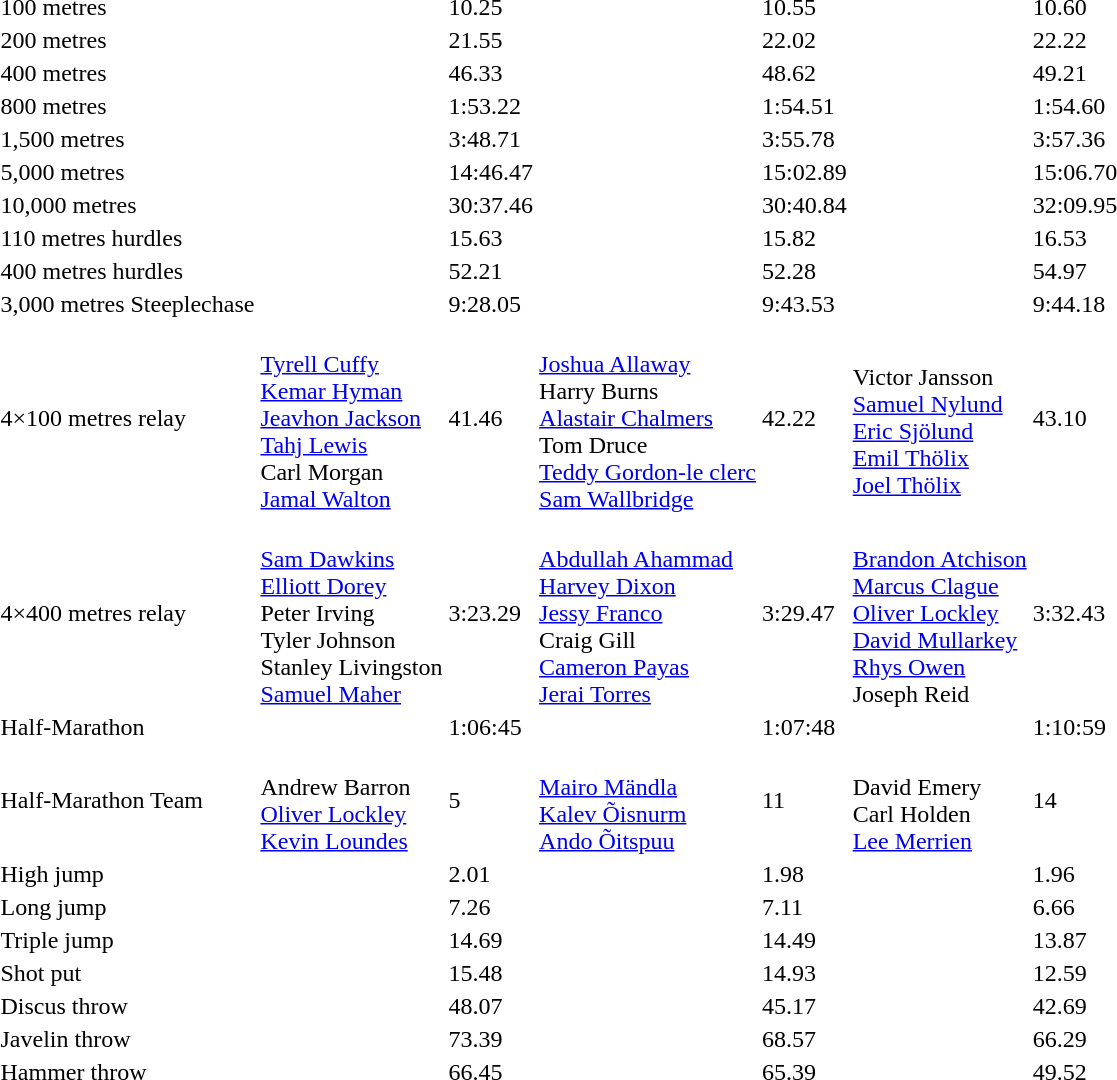<table>
<tr>
<td>100 metres</td>
<td></td>
<td>10.25</td>
<td></td>
<td>10.55</td>
<td></td>
<td>10.60</td>
</tr>
<tr>
<td>200 metres</td>
<td></td>
<td>21.55</td>
<td></td>
<td>22.02</td>
<td></td>
<td>22.22</td>
</tr>
<tr>
<td>400 metres</td>
<td></td>
<td>46.33</td>
<td></td>
<td>48.62</td>
<td></td>
<td>49.21</td>
</tr>
<tr>
<td>800 metres</td>
<td></td>
<td>1:53.22</td>
<td></td>
<td>1:54.51</td>
<td></td>
<td>1:54.60</td>
</tr>
<tr>
<td>1,500 metres</td>
<td></td>
<td>3:48.71</td>
<td></td>
<td>3:55.78</td>
<td></td>
<td>3:57.36</td>
</tr>
<tr>
<td>5,000 metres</td>
<td></td>
<td>14:46.47</td>
<td></td>
<td>15:02.89</td>
<td></td>
<td>15:06.70</td>
</tr>
<tr>
<td>10,000 metres</td>
<td></td>
<td>30:37.46</td>
<td></td>
<td>30:40.84</td>
<td></td>
<td>32:09.95</td>
</tr>
<tr>
<td>110 metres hurdles</td>
<td></td>
<td>15.63</td>
<td></td>
<td>15.82</td>
<td></td>
<td>16.53</td>
</tr>
<tr>
<td>400 metres hurdles</td>
<td></td>
<td>52.21</td>
<td></td>
<td>52.28</td>
<td></td>
<td>54.97</td>
</tr>
<tr>
<td>3,000 metres Steeplechase</td>
<td></td>
<td>9:28.05</td>
<td></td>
<td>9:43.53</td>
<td></td>
<td>9:44.18</td>
</tr>
<tr>
<td>4×100 metres relay</td>
<td><br><a href='#'>Tyrell Cuffy</a><br><a href='#'>Kemar Hyman</a><br><a href='#'>Jeavhon Jackson</a><br><a href='#'>Tahj Lewis</a><br>Carl Morgan<br><a href='#'>Jamal Walton</a></td>
<td>41.46</td>
<td><br><a href='#'>Joshua Allaway</a><br>Harry Burns<br><a href='#'>Alastair Chalmers</a><br>Tom Druce<br><a href='#'>Teddy Gordon-le clerc</a><br><a href='#'>Sam Wallbridge</a></td>
<td>42.22</td>
<td><br>Victor Jansson<br><a href='#'>Samuel Nylund</a><br><a href='#'>Eric Sjölund</a><br><a href='#'>Emil Thölix</a><br><a href='#'>Joel Thölix</a></td>
<td>43.10</td>
</tr>
<tr>
<td>4×400 metres relay</td>
<td><br><a href='#'>Sam Dawkins</a><br><a href='#'>Elliott Dorey</a><br>Peter Irving<br>Tyler Johnson<br>Stanley Livingston<br><a href='#'>Samuel Maher</a></td>
<td>3:23.29</td>
<td><br><a href='#'>Abdullah Ahammad</a><br><a href='#'>Harvey Dixon</a><br><a href='#'>Jessy Franco</a><br>Craig Gill<br><a href='#'>Cameron Payas</a><br><a href='#'>Jerai Torres</a></td>
<td>3:29.47</td>
<td><br><a href='#'>Brandon Atchison</a><br><a href='#'>Marcus Clague</a><br><a href='#'>Oliver Lockley</a><br><a href='#'>David Mullarkey</a><br><a href='#'>Rhys Owen</a><br>Joseph Reid</td>
<td>3:32.43</td>
</tr>
<tr>
<td>Half-Marathon</td>
<td></td>
<td>1:06:45</td>
<td></td>
<td>1:07:48</td>
<td></td>
<td>1:10:59</td>
</tr>
<tr>
<td>Half-Marathon Team</td>
<td><br>Andrew Barron<br><a href='#'>Oliver Lockley</a><br><a href='#'>Kevin Loundes</a></td>
<td>5</td>
<td><br><a href='#'>Mairo Mändla</a><br><a href='#'>Kalev Õisnurm</a><br><a href='#'>Ando Õitspuu</a></td>
<td>11</td>
<td><br>David Emery<br>Carl Holden<br><a href='#'>Lee Merrien</a></td>
<td>14</td>
</tr>
<tr>
<td>High jump</td>
<td></td>
<td>2.01</td>
<td></td>
<td>1.98</td>
<td></td>
<td>1.96</td>
</tr>
<tr>
<td>Long jump</td>
<td></td>
<td>7.26</td>
<td></td>
<td>7.11</td>
<td></td>
<td>6.66</td>
</tr>
<tr>
<td>Triple jump</td>
<td></td>
<td>14.69</td>
<td></td>
<td>14.49</td>
<td></td>
<td>13.87</td>
</tr>
<tr>
<td>Shot put</td>
<td></td>
<td>15.48</td>
<td></td>
<td>14.93</td>
<td></td>
<td>12.59</td>
</tr>
<tr>
<td>Discus throw</td>
<td></td>
<td>48.07</td>
<td></td>
<td>45.17</td>
<td></td>
<td>42.69</td>
</tr>
<tr>
<td>Javelin throw</td>
<td></td>
<td>73.39</td>
<td></td>
<td>68.57</td>
<td></td>
<td>66.29</td>
</tr>
<tr>
<td>Hammer throw</td>
<td></td>
<td>66.45</td>
<td></td>
<td>65.39</td>
<td></td>
<td>49.52</td>
</tr>
</table>
